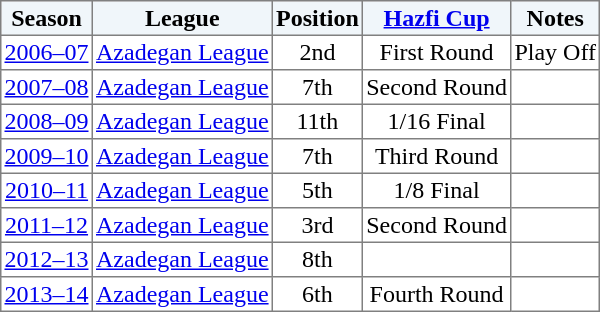<table border="1" cellpadding="2" style="border-collapse:collapse; text-align:center; font-size:normal;">
<tr style="background:#f0f6fa;">
<th>Season</th>
<th>League</th>
<th>Position</th>
<th><a href='#'>Hazfi Cup</a></th>
<th>Notes</th>
</tr>
<tr>
<td><a href='#'>2006–07</a></td>
<td><a href='#'>Azadegan League</a></td>
<td>2nd</td>
<td>First Round</td>
<td>Play Off</td>
</tr>
<tr>
<td><a href='#'>2007–08</a></td>
<td><a href='#'>Azadegan League</a></td>
<td>7th</td>
<td>Second Round</td>
<td></td>
</tr>
<tr>
<td><a href='#'>2008–09</a></td>
<td><a href='#'>Azadegan League</a></td>
<td>11th</td>
<td>1/16 Final</td>
<td></td>
</tr>
<tr>
<td><a href='#'>2009–10</a></td>
<td><a href='#'>Azadegan League</a></td>
<td>7th</td>
<td>Third Round</td>
<td></td>
</tr>
<tr>
<td><a href='#'>2010–11</a></td>
<td><a href='#'>Azadegan League</a></td>
<td>5th</td>
<td>1/8 Final</td>
<td></td>
</tr>
<tr>
<td><a href='#'>2011–12</a></td>
<td><a href='#'>Azadegan League</a></td>
<td>3rd</td>
<td>Second Round</td>
<td></td>
</tr>
<tr>
<td><a href='#'>2012–13</a></td>
<td><a href='#'>Azadegan League</a></td>
<td>8th</td>
<td></td>
<td></td>
</tr>
<tr>
<td><a href='#'>2013–14</a></td>
<td><a href='#'>Azadegan League</a></td>
<td>6th</td>
<td>Fourth Round</td>
<td></td>
</tr>
</table>
